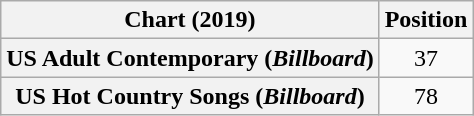<table class="wikitable plainrowheaders" style="text-align:center">
<tr>
<th scope="col">Chart (2019)</th>
<th scope="col">Position</th>
</tr>
<tr>
<th scope="row">US Adult Contemporary (<em>Billboard</em>)</th>
<td>37</td>
</tr>
<tr>
<th scope="row">US Hot Country Songs (<em>Billboard</em>)</th>
<td>78</td>
</tr>
</table>
